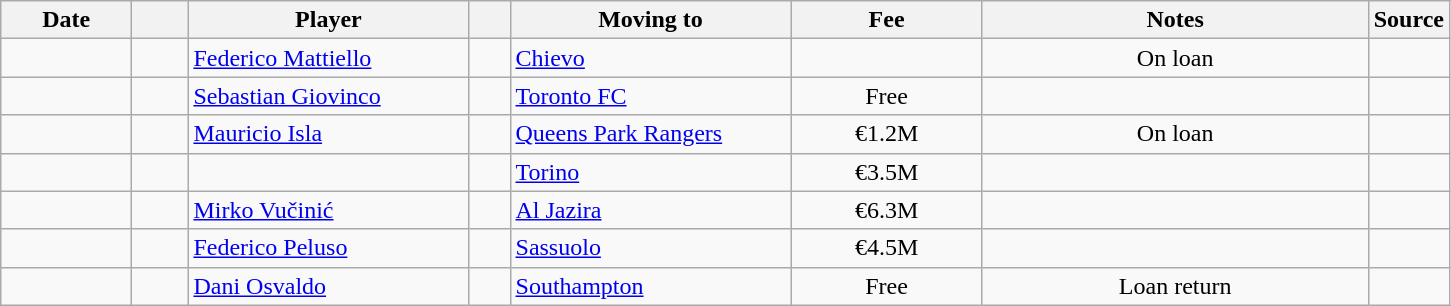<table class="wikitable sortable">
<tr>
<th style="width:80px;">Date</th>
<th style="width:30px;"></th>
<th style="width:180px;">Player</th>
<th style="width:20px;"></th>
<th style="width:180px;">Moving to</th>
<th style="width:120px;" class="unsortable">Fee</th>
<th style="width:250px;" class="unsortable">Notes</th>
<th style="width:20px;">Source</th>
</tr>
<tr>
<td></td>
<td align=center></td>
<td> <a href='#'>Federico Mattiello</a></td>
<td align=center></td>
<td> <a href='#'>Chievo</a></td>
<td align=center></td>
<td align=center>On loan</td>
<td> </td>
</tr>
<tr>
<td></td>
<td align=center></td>
<td> <a href='#'>Sebastian Giovinco</a></td>
<td align=center></td>
<td> <a href='#'>Toronto FC</a></td>
<td align=center>Free</td>
<td align=center></td>
<td></td>
</tr>
<tr>
<td></td>
<td align=center></td>
<td> <a href='#'>Mauricio Isla</a></td>
<td align=center></td>
<td> <a href='#'>Queens Park Rangers</a></td>
<td align=center>€1.2M</td>
<td align=center>On loan</td>
<td></td>
</tr>
<tr>
<td></td>
<td align=center></td>
<td> </td>
<td align=center></td>
<td> <a href='#'>Torino</a></td>
<td align=center>€3.5M</td>
<td align=center></td>
<td> </td>
</tr>
<tr>
<td></td>
<td align=center></td>
<td> <a href='#'>Mirko Vučinić</a></td>
<td align=center></td>
<td> <a href='#'>Al Jazira</a></td>
<td align=center>€6.3M</td>
<td align=center></td>
<td> </td>
</tr>
<tr>
<td></td>
<td align=center></td>
<td> <a href='#'>Federico Peluso</a></td>
<td align=center></td>
<td> <a href='#'>Sassuolo</a></td>
<td align=center>€4.5M</td>
<td align=center></td>
<td> </td>
</tr>
<tr>
<td></td>
<td align=center></td>
<td> <a href='#'>Dani Osvaldo</a></td>
<td align=center></td>
<td> <a href='#'>Southampton</a></td>
<td align=center>Free</td>
<td align=center>Loan return</td>
<td></td>
</tr>
</table>
